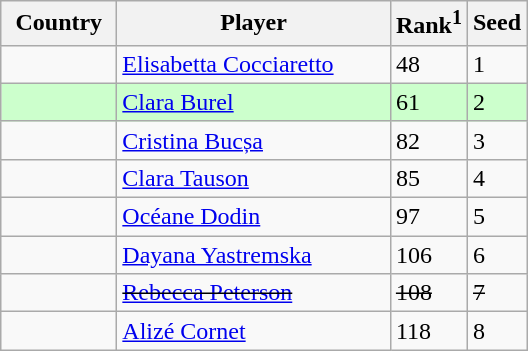<table class="sortable wikitable">
<tr>
<th width="70">Country</th>
<th width="175">Player</th>
<th>Rank<sup>1</sup></th>
<th>Seed</th>
</tr>
<tr>
<td></td>
<td><a href='#'>Elisabetta Cocciaretto</a></td>
<td>48</td>
<td>1</td>
</tr>
<tr bgcolor=#cfc>
<td></td>
<td><a href='#'>Clara Burel</a></td>
<td>61</td>
<td>2</td>
</tr>
<tr>
<td></td>
<td><a href='#'>Cristina Bucșa</a></td>
<td>82</td>
<td>3</td>
</tr>
<tr>
<td></td>
<td><a href='#'>Clara Tauson</a></td>
<td>85</td>
<td>4</td>
</tr>
<tr>
<td></td>
<td><a href='#'>Océane Dodin</a></td>
<td>97</td>
<td>5</td>
</tr>
<tr>
<td></td>
<td><a href='#'>Dayana Yastremska</a></td>
<td>106</td>
<td>6</td>
</tr>
<tr>
<td><s></s></td>
<td><s><a href='#'>Rebecca Peterson</a></s></td>
<td><s>108</s></td>
<td><s>7</s></td>
</tr>
<tr>
<td></td>
<td><a href='#'>Alizé Cornet</a></td>
<td>118</td>
<td>8</td>
</tr>
</table>
